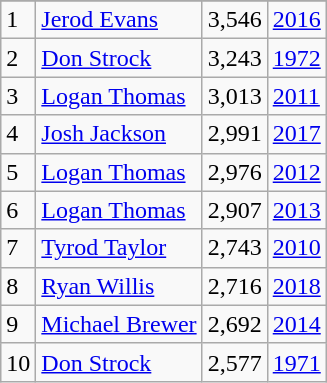<table class="wikitable">
<tr>
</tr>
<tr>
<td>1</td>
<td><a href='#'>Jerod Evans</a></td>
<td>3,546</td>
<td><a href='#'>2016</a></td>
</tr>
<tr>
<td>2</td>
<td><a href='#'>Don Strock</a></td>
<td>3,243</td>
<td><a href='#'>1972</a></td>
</tr>
<tr>
<td>3</td>
<td><a href='#'>Logan Thomas</a></td>
<td>3,013</td>
<td><a href='#'>2011</a></td>
</tr>
<tr>
<td>4</td>
<td><a href='#'>Josh Jackson</a></td>
<td>2,991</td>
<td><a href='#'>2017</a></td>
</tr>
<tr>
<td>5</td>
<td><a href='#'>Logan Thomas</a></td>
<td>2,976</td>
<td><a href='#'>2012</a></td>
</tr>
<tr>
<td>6</td>
<td><a href='#'>Logan Thomas</a></td>
<td>2,907</td>
<td><a href='#'>2013</a></td>
</tr>
<tr>
<td>7</td>
<td><a href='#'>Tyrod Taylor</a></td>
<td>2,743</td>
<td><a href='#'>2010</a></td>
</tr>
<tr>
<td>8</td>
<td><a href='#'>Ryan Willis</a></td>
<td>2,716</td>
<td><a href='#'>2018</a></td>
</tr>
<tr>
<td>9</td>
<td><a href='#'>Michael Brewer</a></td>
<td>2,692</td>
<td><a href='#'>2014</a></td>
</tr>
<tr>
<td>10</td>
<td><a href='#'>Don Strock</a></td>
<td>2,577</td>
<td><a href='#'>1971</a></td>
</tr>
</table>
